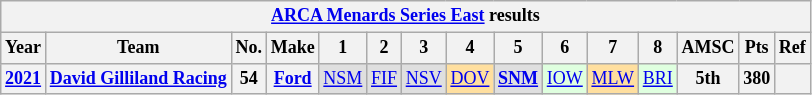<table class="wikitable" style="text-align:center; font-size:75%">
<tr>
<th colspan="15"><a href='#'>ARCA Menards Series East</a> results</th>
</tr>
<tr>
<th>Year</th>
<th>Team</th>
<th>No.</th>
<th>Make</th>
<th>1</th>
<th>2</th>
<th>3</th>
<th>4</th>
<th>5</th>
<th>6</th>
<th>7</th>
<th>8</th>
<th>AMSC</th>
<th>Pts</th>
<th>Ref</th>
</tr>
<tr>
<th><a href='#'>2021</a></th>
<th><a href='#'>David Gilliland Racing</a></th>
<th>54</th>
<th><a href='#'>Ford</a></th>
<td style="background:#DFDFDF;"><a href='#'>NSM</a><br></td>
<td style="background:#DFDFDF;"><a href='#'>FIF</a><br></td>
<td style="background:#DFDFDF;"><a href='#'>NSV</a><br></td>
<td style="background:#FFDF9F;"><a href='#'>DOV</a><br></td>
<td style="background:#DFDFDF;"><strong><a href='#'>SNM</a></strong><br></td>
<td style="background:#DFFFDF;"><a href='#'>IOW</a><br></td>
<td style="background:#FFDF9F;"><a href='#'>MLW</a><br> </td>
<td style="background:#DFFFDF;"><a href='#'>BRI</a><br></td>
<th>5th</th>
<th>380</th>
<th></th>
</tr>
</table>
